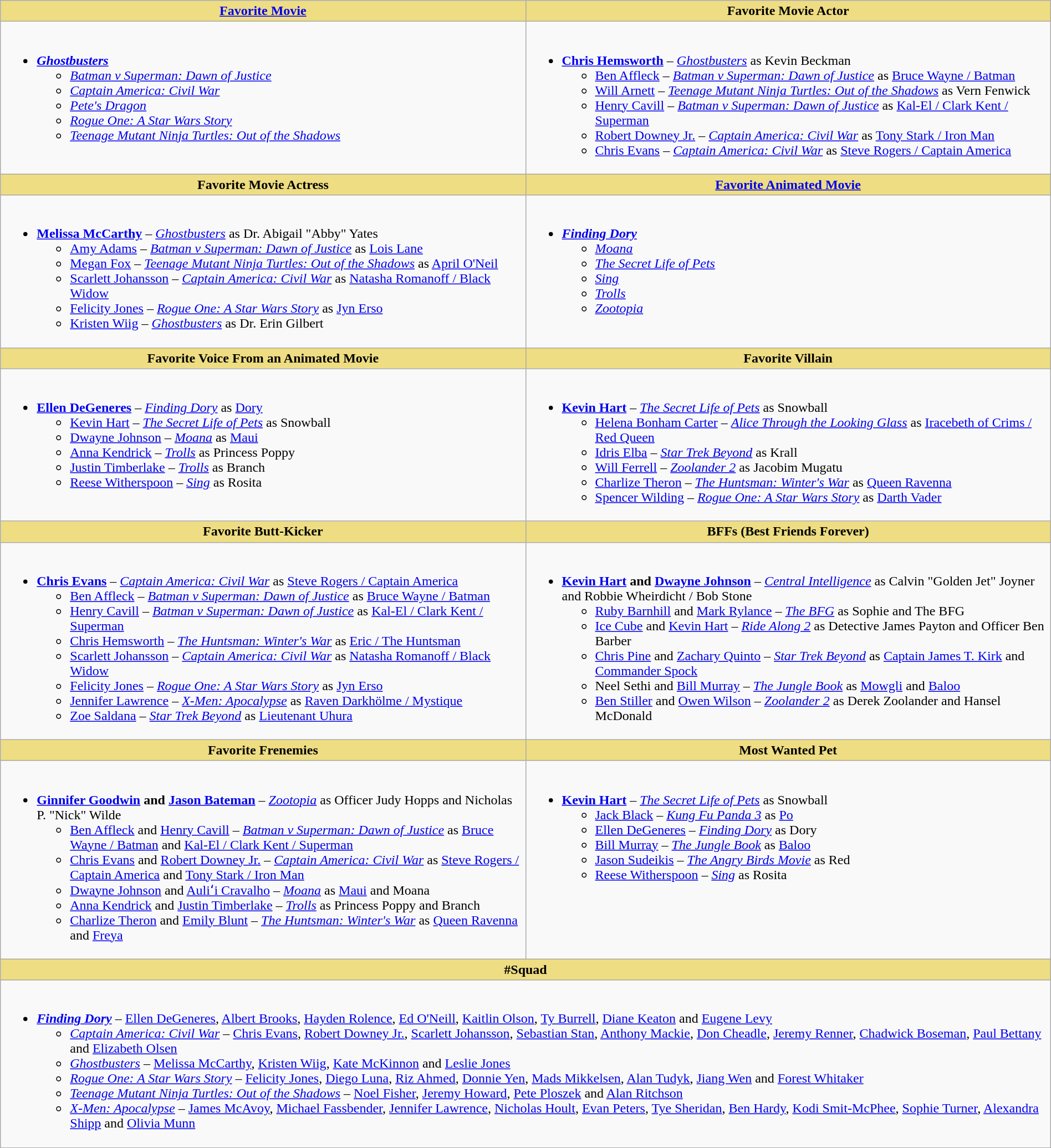<table class="wikitable" style="width:100%;">
<tr>
<th style="background:#EEDD82; width:50%"><a href='#'>Favorite Movie</a></th>
<th style="background:#EEDD82; width:50%">Favorite Movie Actor</th>
</tr>
<tr>
<td valign="top"><br><ul><li><strong><em><a href='#'>Ghostbusters</a></em></strong><ul><li><em><a href='#'>Batman v Superman: Dawn of Justice</a></em></li><li><em><a href='#'>Captain America: Civil War</a></em></li><li><em><a href='#'>Pete's Dragon</a></em></li><li><em><a href='#'>Rogue One: A Star Wars Story</a></em></li><li><em><a href='#'>Teenage Mutant Ninja Turtles: Out of the Shadows</a></em></li></ul></li></ul></td>
<td valign="top"><br><ul><li><strong><a href='#'>Chris Hemsworth</a></strong> – <em><a href='#'>Ghostbusters</a></em> as Kevin Beckman<ul><li><a href='#'>Ben Affleck</a> – <em><a href='#'>Batman v Superman: Dawn of Justice</a></em> as <a href='#'>Bruce Wayne / Batman</a></li><li><a href='#'>Will Arnett</a> – <em><a href='#'>Teenage Mutant Ninja Turtles: Out of the Shadows</a></em> as Vern Fenwick</li><li><a href='#'>Henry Cavill</a> – <em><a href='#'>Batman v Superman: Dawn of Justice</a></em> as <a href='#'>Kal-El / Clark Kent / Superman</a></li><li><a href='#'>Robert Downey Jr.</a> – <em><a href='#'>Captain America: Civil War</a></em> as <a href='#'>Tony Stark / Iron Man</a></li><li><a href='#'>Chris Evans</a> – <em><a href='#'>Captain America: Civil War</a></em> as <a href='#'>Steve Rogers / Captain America</a></li></ul></li></ul></td>
</tr>
<tr>
<th style="background:#EEDD82; width:50%">Favorite Movie Actress</th>
<th style="background:#EEDD82; width:50%"><a href='#'>Favorite Animated Movie</a></th>
</tr>
<tr>
<td valign="top"><br><ul><li><strong><a href='#'>Melissa McCarthy</a></strong> – <em><a href='#'>Ghostbusters</a></em> as Dr. Abigail "Abby" Yates<ul><li><a href='#'>Amy Adams</a> – <em><a href='#'>Batman v Superman: Dawn of Justice</a></em> as <a href='#'>Lois Lane</a></li><li><a href='#'>Megan Fox</a> – <em><a href='#'>Teenage Mutant Ninja Turtles: Out of the Shadows</a></em> as <a href='#'>April O'Neil</a></li><li><a href='#'>Scarlett Johansson</a> – <em><a href='#'>Captain America: Civil War</a></em> as <a href='#'>Natasha Romanoff / Black Widow</a></li><li><a href='#'>Felicity Jones</a> – <em><a href='#'>Rogue One: A Star Wars Story</a></em> as <a href='#'>Jyn Erso</a></li><li><a href='#'>Kristen Wiig</a> – <em><a href='#'>Ghostbusters</a></em> as Dr. Erin Gilbert</li></ul></li></ul></td>
<td valign="top"><br><ul><li><strong><em><a href='#'>Finding Dory</a></em></strong><ul><li><em><a href='#'>Moana</a></em></li><li><em><a href='#'>The Secret Life of Pets</a></em></li><li><em><a href='#'>Sing</a></em></li><li><em><a href='#'>Trolls</a></em></li><li><em><a href='#'>Zootopia</a></em></li></ul></li></ul></td>
</tr>
<tr>
<th style="background:#EEDD82; width:50%">Favorite Voice From an Animated Movie</th>
<th style="background:#EEDD82; width:50%">Favorite Villain</th>
</tr>
<tr>
<td valign="top"><br><ul><li><strong><a href='#'>Ellen DeGeneres</a></strong> – <em><a href='#'>Finding Dory</a></em> as <a href='#'>Dory</a><ul><li><a href='#'>Kevin Hart</a> – <em><a href='#'>The Secret Life of Pets</a></em> as Snowball</li><li><a href='#'>Dwayne Johnson</a> – <em><a href='#'>Moana</a></em> as <a href='#'>Maui</a></li><li><a href='#'>Anna Kendrick</a> – <em><a href='#'>Trolls</a></em> as Princess Poppy</li><li><a href='#'>Justin Timberlake</a> – <em><a href='#'>Trolls</a></em> as Branch</li><li><a href='#'>Reese Witherspoon</a> – <em><a href='#'>Sing</a></em> as Rosita</li></ul></li></ul></td>
<td valign="top"><br><ul><li><strong><a href='#'>Kevin Hart</a></strong> – <em><a href='#'>The Secret Life of Pets</a></em> as Snowball<ul><li><a href='#'>Helena Bonham Carter</a> – <em><a href='#'>Alice Through the Looking Glass</a></em> as <a href='#'>Iracebeth of Crims / Red Queen</a></li><li><a href='#'>Idris Elba</a> – <em><a href='#'>Star Trek Beyond</a></em> as Krall</li><li><a href='#'>Will Ferrell</a> – <em><a href='#'>Zoolander 2</a></em> as Jacobim Mugatu</li><li><a href='#'>Charlize Theron</a> – <em><a href='#'>The Huntsman: Winter's War</a></em> as <a href='#'>Queen Ravenna</a></li><li><a href='#'>Spencer Wilding</a> – <em><a href='#'>Rogue One: A Star Wars Story</a></em> as <a href='#'>Darth Vader</a></li></ul></li></ul></td>
</tr>
<tr>
<th style="background:#EEDD82; width:50%">Favorite Butt-Kicker</th>
<th style="background:#EEDD82; width:50%">BFFs (Best Friends Forever)</th>
</tr>
<tr>
<td valign="top"><br><ul><li><strong><a href='#'>Chris Evans</a></strong> – <em><a href='#'>Captain America: Civil War</a></em> as <a href='#'>Steve Rogers / Captain America</a><ul><li><a href='#'>Ben Affleck</a> – <em><a href='#'>Batman v Superman: Dawn of Justice</a></em> as <a href='#'>Bruce Wayne / Batman</a></li><li><a href='#'>Henry Cavill</a> – <em><a href='#'>Batman v Superman: Dawn of Justice</a></em> as <a href='#'>Kal-El / Clark Kent / Superman</a></li><li><a href='#'>Chris Hemsworth</a> – <em><a href='#'>The Huntsman: Winter's War</a></em> as <a href='#'>Eric / The Huntsman</a></li><li><a href='#'>Scarlett Johansson</a> – <em><a href='#'>Captain America: Civil War</a></em> as <a href='#'>Natasha Romanoff / Black Widow</a></li><li><a href='#'>Felicity Jones</a> – <em><a href='#'>Rogue One: A Star Wars Story</a></em> as <a href='#'>Jyn Erso</a></li><li><a href='#'>Jennifer Lawrence</a> – <em><a href='#'>X-Men: Apocalypse</a></em> as <a href='#'>Raven Darkhölme / Mystique</a></li><li><a href='#'>Zoe Saldana</a> – <em><a href='#'>Star Trek Beyond</a></em> as <a href='#'>Lieutenant Uhura</a></li></ul></li></ul></td>
<td valign="top"><br><ul><li><strong><a href='#'>Kevin Hart</a> and <a href='#'>Dwayne Johnson</a></strong> – <em><a href='#'>Central Intelligence</a></em> as Calvin "Golden Jet" Joyner and Robbie Wheirdicht / Bob Stone<ul><li><a href='#'>Ruby Barnhill</a> and <a href='#'>Mark Rylance</a> – <em><a href='#'>The BFG</a></em> as Sophie and The BFG</li><li><a href='#'>Ice Cube</a> and <a href='#'>Kevin Hart</a> – <em><a href='#'>Ride Along 2</a></em> as Detective James Payton and Officer Ben Barber</li><li><a href='#'>Chris Pine</a> and <a href='#'>Zachary Quinto</a> – <em><a href='#'>Star Trek Beyond</a></em> as <a href='#'>Captain James T. Kirk</a> and <a href='#'>Commander Spock</a></li><li>Neel Sethi and <a href='#'>Bill Murray</a> – <em><a href='#'>The Jungle Book</a></em> as <a href='#'>Mowgli</a> and <a href='#'>Baloo</a></li><li><a href='#'>Ben Stiller</a> and <a href='#'>Owen Wilson</a> – <em><a href='#'>Zoolander 2</a></em> as Derek Zoolander and Hansel McDonald</li></ul></li></ul></td>
</tr>
<tr>
<th style="background:#EEDD82; width:50%">Favorite Frenemies</th>
<th style="background:#EEDD82; width:50%">Most Wanted Pet</th>
</tr>
<tr>
<td valign="top"><br><ul><li><strong><a href='#'>Ginnifer Goodwin</a> and <a href='#'>Jason Bateman</a></strong> – <em><a href='#'>Zootopia</a></em> as Officer Judy Hopps and Nicholas P. "Nick" Wilde<ul><li><a href='#'>Ben Affleck</a> and <a href='#'>Henry Cavill</a> – <em><a href='#'>Batman v Superman: Dawn of Justice</a></em> as <a href='#'>Bruce Wayne / Batman</a> and <a href='#'>Kal-El / Clark Kent / Superman</a></li><li><a href='#'>Chris Evans</a> and <a href='#'>Robert Downey Jr.</a> – <em><a href='#'>Captain America: Civil War</a></em> as <a href='#'>Steve Rogers / Captain America</a> and <a href='#'>Tony Stark / Iron Man</a></li><li><a href='#'>Dwayne Johnson</a> and <a href='#'>Auliʻi Cravalho</a> – <em><a href='#'>Moana</a></em> as <a href='#'>Maui</a> and Moana</li><li><a href='#'>Anna Kendrick</a> and <a href='#'>Justin Timberlake</a> – <em><a href='#'>Trolls</a></em> as Princess Poppy and Branch</li><li><a href='#'>Charlize Theron</a> and <a href='#'>Emily Blunt</a> – <em><a href='#'>The Huntsman: Winter's War</a></em> as <a href='#'>Queen Ravenna</a> and <a href='#'>Freya</a></li></ul></li></ul></td>
<td valign="top"><br><ul><li><strong><a href='#'>Kevin Hart</a></strong> – <em><a href='#'>The Secret Life of Pets</a></em> as Snowball<ul><li><a href='#'>Jack Black</a> – <em><a href='#'>Kung Fu Panda 3</a></em> as <a href='#'>Po</a></li><li><a href='#'>Ellen DeGeneres</a> – <em><a href='#'>Finding Dory</a></em> as Dory</li><li><a href='#'>Bill Murray</a> – <em><a href='#'>The Jungle Book</a></em> as <a href='#'>Baloo</a></li><li><a href='#'>Jason Sudeikis</a> – <em><a href='#'>The Angry Birds Movie</a></em> as Red</li><li><a href='#'>Reese Witherspoon</a> – <em><a href='#'>Sing</a></em> as Rosita</li></ul></li></ul></td>
</tr>
<tr>
<th style="background:#EEDD82;" colspan="2">#Squad</th>
</tr>
<tr>
<td colspan="2" valign="top"><br><ul><li><strong><em><a href='#'>Finding Dory</a></em></strong> – <a href='#'>Ellen DeGeneres</a>, <a href='#'>Albert Brooks</a>, <a href='#'>Hayden Rolence</a>, <a href='#'>Ed O'Neill</a>, <a href='#'>Kaitlin Olson</a>, <a href='#'>Ty Burrell</a>, <a href='#'>Diane Keaton</a> and <a href='#'>Eugene Levy</a><ul><li><em><a href='#'>Captain America: Civil War</a></em> – <a href='#'>Chris Evans</a>, <a href='#'>Robert Downey Jr.</a>, <a href='#'>Scarlett Johansson</a>, <a href='#'>Sebastian Stan</a>, <a href='#'>Anthony Mackie</a>, <a href='#'>Don Cheadle</a>, <a href='#'>Jeremy Renner</a>, <a href='#'>Chadwick Boseman</a>, <a href='#'>Paul Bettany</a> and <a href='#'>Elizabeth Olsen</a></li><li><em><a href='#'>Ghostbusters</a></em> – <a href='#'>Melissa McCarthy</a>, <a href='#'>Kristen Wiig</a>, <a href='#'>Kate McKinnon</a> and <a href='#'>Leslie Jones</a></li><li><em><a href='#'>Rogue One: A Star Wars Story</a></em> – <a href='#'>Felicity Jones</a>, <a href='#'>Diego Luna</a>, <a href='#'>Riz Ahmed</a>, <a href='#'>Donnie Yen</a>, <a href='#'>Mads Mikkelsen</a>, <a href='#'>Alan Tudyk</a>, <a href='#'>Jiang Wen</a> and <a href='#'>Forest Whitaker</a></li><li><em><a href='#'>Teenage Mutant Ninja Turtles: Out of the Shadows</a></em> – <a href='#'>Noel Fisher</a>, <a href='#'>Jeremy Howard</a>, <a href='#'>Pete Ploszek</a> and  <a href='#'>Alan Ritchson</a></li><li><em><a href='#'>X-Men: Apocalypse</a></em> – <a href='#'>James McAvoy</a>, <a href='#'>Michael Fassbender</a>, <a href='#'>Jennifer Lawrence</a>, <a href='#'>Nicholas Hoult</a>, <a href='#'>Evan Peters</a>, <a href='#'>Tye Sheridan</a>, <a href='#'>Ben Hardy</a>, <a href='#'>Kodi Smit-McPhee</a>, <a href='#'>Sophie Turner</a>, <a href='#'>Alexandra Shipp</a> and <a href='#'>Olivia Munn</a></li></ul></li></ul></td>
</tr>
</table>
